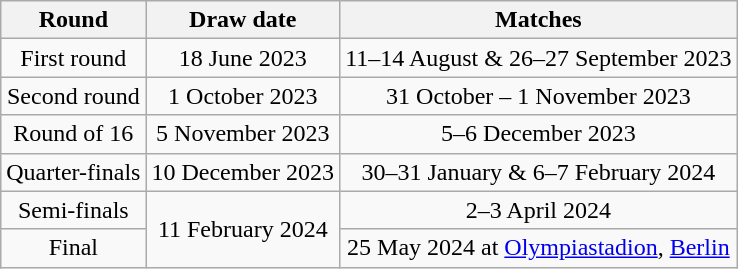<table class="wikitable" style="text-align:center">
<tr>
<th>Round</th>
<th>Draw date</th>
<th>Matches</th>
</tr>
<tr>
<td>First round</td>
<td>18 June 2023</td>
<td>11–14 August & 26–27 September 2023</td>
</tr>
<tr>
<td>Second round</td>
<td>1 October 2023</td>
<td>31 October – 1 November 2023</td>
</tr>
<tr>
<td>Round of 16</td>
<td>5 November 2023</td>
<td>5–6 December 2023</td>
</tr>
<tr>
<td>Quarter-finals</td>
<td>10 December 2023</td>
<td>30–31 January & 6–7 February 2024</td>
</tr>
<tr>
<td>Semi-finals</td>
<td rowspan="2">11 February 2024</td>
<td>2–3 April 2024</td>
</tr>
<tr>
<td>Final</td>
<td>25 May 2024 at <a href='#'>Olympiastadion</a>, <a href='#'>Berlin</a></td>
</tr>
</table>
